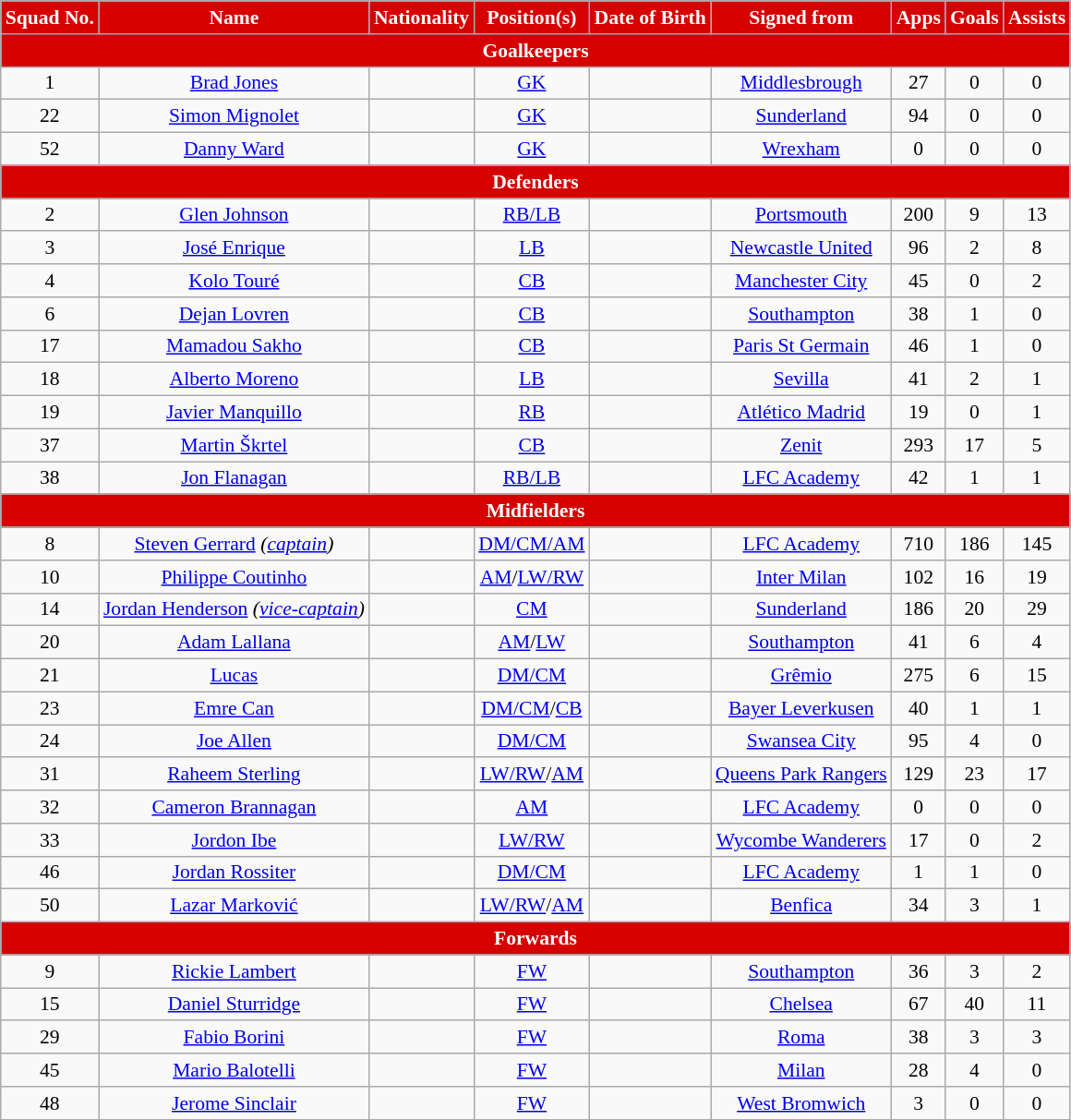<table class="wikitable" style="text-align:center; font-size:90%; white-space:nowrap;">
<tr>
<th style="background:#d50000; color:white; text-align:center;">Squad No.</th>
<th style="background:#d50000; color:white; text-align:center;">Name</th>
<th style="background:#d50000; color:white; text-align:center;">Nationality</th>
<th style="background:#d50000; color:white; text-align:center;">Position(s)</th>
<th style="background:#d50000; color:white; text-align:center;">Date of Birth</th>
<th style="background:#d50000; color:white; text-align:center;">Signed from</th>
<th style="background:#d50000; color:white; text-align:center;">Apps</th>
<th style="background:#d50000; color:white; text-align:center;">Goals</th>
<th style="background:#d50000; color:white; text-align:center;">Assists</th>
</tr>
<tr>
<th colspan="9" style="background:#d50000; color:white; text-align:center">Goalkeepers</th>
</tr>
<tr>
<td>1</td>
<td><a href='#'>Brad Jones</a></td>
<td></td>
<td><a href='#'>GK</a></td>
<td></td>
<td> <a href='#'>Middlesbrough</a></td>
<td>27</td>
<td>0</td>
<td>0</td>
</tr>
<tr>
<td>22</td>
<td><a href='#'>Simon Mignolet</a></td>
<td></td>
<td><a href='#'>GK</a></td>
<td></td>
<td> <a href='#'>Sunderland</a></td>
<td>94</td>
<td>0</td>
<td>0</td>
</tr>
<tr>
<td>52</td>
<td><a href='#'>Danny Ward</a></td>
<td></td>
<td><a href='#'>GK</a></td>
<td></td>
<td> <a href='#'>Wrexham</a></td>
<td>0</td>
<td>0</td>
<td>0</td>
</tr>
<tr>
<th colspan="10" style="background:#d50000; color:white; text-align:center">Defenders</th>
</tr>
<tr>
<td>2</td>
<td><a href='#'>Glen Johnson</a></td>
<td></td>
<td><a href='#'>RB/LB</a></td>
<td></td>
<td> <a href='#'>Portsmouth</a></td>
<td>200</td>
<td>9</td>
<td>13</td>
</tr>
<tr>
<td>3</td>
<td><a href='#'>José Enrique</a></td>
<td></td>
<td><a href='#'>LB</a></td>
<td></td>
<td> <a href='#'>Newcastle United</a></td>
<td>96</td>
<td>2</td>
<td>8</td>
</tr>
<tr>
<td>4</td>
<td><a href='#'>Kolo Touré</a></td>
<td></td>
<td><a href='#'>CB</a></td>
<td></td>
<td> <a href='#'>Manchester City</a></td>
<td>45</td>
<td>0</td>
<td>2</td>
</tr>
<tr>
<td>6</td>
<td><a href='#'>Dejan Lovren</a></td>
<td></td>
<td><a href='#'>CB</a></td>
<td></td>
<td> <a href='#'>Southampton</a></td>
<td>38</td>
<td>1</td>
<td>0</td>
</tr>
<tr>
<td>17</td>
<td><a href='#'>Mamadou Sakho</a></td>
<td></td>
<td><a href='#'>CB</a></td>
<td></td>
<td> <a href='#'>Paris St Germain</a></td>
<td>46</td>
<td>1</td>
<td>0</td>
</tr>
<tr>
<td>18</td>
<td><a href='#'>Alberto Moreno</a></td>
<td></td>
<td><a href='#'>LB</a></td>
<td></td>
<td> <a href='#'>Sevilla</a></td>
<td>41</td>
<td>2</td>
<td>1</td>
</tr>
<tr>
<td>19</td>
<td><a href='#'>Javier Manquillo</a></td>
<td></td>
<td><a href='#'>RB</a></td>
<td></td>
<td> <a href='#'>Atlético Madrid</a></td>
<td>19</td>
<td>0</td>
<td>1</td>
</tr>
<tr>
<td>37</td>
<td><a href='#'>Martin Škrtel</a></td>
<td></td>
<td><a href='#'>CB</a></td>
<td></td>
<td> <a href='#'>Zenit</a></td>
<td>293</td>
<td>17</td>
<td>5</td>
</tr>
<tr>
<td>38</td>
<td><a href='#'>Jon Flanagan</a></td>
<td></td>
<td><a href='#'>RB/LB</a></td>
<td></td>
<td> <a href='#'>LFC Academy</a></td>
<td>42</td>
<td>1</td>
<td>1</td>
</tr>
<tr>
<th colspan="9" style="background:#d50000; color:white; text-align:center">Midfielders</th>
</tr>
<tr>
<td>8</td>
<td><a href='#'>Steven Gerrard</a> <em>(<a href='#'>captain</a>)</em></td>
<td></td>
<td><a href='#'>DM/CM/AM</a></td>
<td></td>
<td> <a href='#'>LFC Academy</a></td>
<td>710</td>
<td>186</td>
<td>145</td>
</tr>
<tr>
<td>10</td>
<td><a href='#'>Philippe Coutinho</a></td>
<td></td>
<td><a href='#'>AM</a>/<a href='#'>LW/RW</a></td>
<td></td>
<td> <a href='#'>Inter Milan</a></td>
<td>102</td>
<td>16</td>
<td>19</td>
</tr>
<tr>
<td>14</td>
<td><a href='#'>Jordan Henderson</a> <em>(<a href='#'>vice-captain</a>)</em></td>
<td></td>
<td><a href='#'>CM</a></td>
<td></td>
<td> <a href='#'>Sunderland</a></td>
<td>186</td>
<td>20</td>
<td>29</td>
</tr>
<tr>
<td>20</td>
<td><a href='#'>Adam Lallana</a></td>
<td></td>
<td><a href='#'>AM</a>/<a href='#'>LW</a></td>
<td></td>
<td> <a href='#'>Southampton</a></td>
<td>41</td>
<td>6</td>
<td>4</td>
</tr>
<tr>
<td>21</td>
<td><a href='#'>Lucas</a></td>
<td></td>
<td><a href='#'>DM/CM</a></td>
<td></td>
<td> <a href='#'>Grêmio</a></td>
<td>275</td>
<td>6</td>
<td>15</td>
</tr>
<tr>
<td>23</td>
<td><a href='#'>Emre Can</a></td>
<td></td>
<td><a href='#'>DM/CM</a>/<a href='#'>CB</a></td>
<td></td>
<td> <a href='#'>Bayer Leverkusen</a></td>
<td>40</td>
<td>1</td>
<td>1</td>
</tr>
<tr>
<td>24</td>
<td><a href='#'>Joe Allen</a></td>
<td></td>
<td><a href='#'>DM/CM</a></td>
<td></td>
<td> <a href='#'>Swansea City</a></td>
<td>95</td>
<td>4</td>
<td>0</td>
</tr>
<tr>
<td>31</td>
<td><a href='#'>Raheem Sterling</a></td>
<td></td>
<td><a href='#'>LW/RW</a>/<a href='#'>AM</a></td>
<td></td>
<td> <a href='#'>Queens Park Rangers</a></td>
<td>129</td>
<td>23</td>
<td>17</td>
</tr>
<tr>
<td>32</td>
<td><a href='#'>Cameron Brannagan</a></td>
<td></td>
<td><a href='#'>AM</a></td>
<td></td>
<td> <a href='#'>LFC Academy</a></td>
<td>0</td>
<td>0</td>
<td>0</td>
</tr>
<tr>
<td>33</td>
<td><a href='#'>Jordon Ibe</a></td>
<td></td>
<td><a href='#'>LW/RW</a></td>
<td></td>
<td> <a href='#'>Wycombe Wanderers</a></td>
<td>17</td>
<td>0</td>
<td>2</td>
</tr>
<tr>
<td>46</td>
<td><a href='#'>Jordan Rossiter</a></td>
<td></td>
<td><a href='#'>DM/CM</a></td>
<td></td>
<td> <a href='#'>LFC Academy</a></td>
<td>1</td>
<td>1</td>
<td>0</td>
</tr>
<tr>
<td>50</td>
<td><a href='#'>Lazar Marković</a></td>
<td></td>
<td><a href='#'>LW/RW</a>/<a href='#'>AM</a></td>
<td></td>
<td> <a href='#'>Benfica</a></td>
<td>34</td>
<td>3</td>
<td>1</td>
</tr>
<tr>
<th colspan="9" style="background:#d50000; color:white; text-align:center">Forwards</th>
</tr>
<tr>
<td>9</td>
<td><a href='#'>Rickie Lambert</a></td>
<td></td>
<td><a href='#'>FW</a></td>
<td></td>
<td> <a href='#'>Southampton</a></td>
<td>36</td>
<td>3</td>
<td>2</td>
</tr>
<tr>
<td>15</td>
<td><a href='#'>Daniel Sturridge</a></td>
<td></td>
<td><a href='#'>FW</a></td>
<td></td>
<td> <a href='#'>Chelsea</a></td>
<td>67</td>
<td>40</td>
<td>11</td>
</tr>
<tr>
<td>29</td>
<td><a href='#'>Fabio Borini</a></td>
<td></td>
<td><a href='#'>FW</a></td>
<td></td>
<td> <a href='#'>Roma</a></td>
<td>38</td>
<td>3</td>
<td>3</td>
</tr>
<tr>
<td>45</td>
<td><a href='#'>Mario Balotelli</a></td>
<td></td>
<td><a href='#'>FW</a></td>
<td></td>
<td> <a href='#'>Milan</a></td>
<td>28</td>
<td>4</td>
<td>0</td>
</tr>
<tr>
<td>48</td>
<td><a href='#'>Jerome Sinclair</a></td>
<td></td>
<td><a href='#'>FW</a></td>
<td></td>
<td> <a href='#'>West Bromwich</a></td>
<td>3</td>
<td>0</td>
<td>0</td>
</tr>
<tr>
</tr>
</table>
